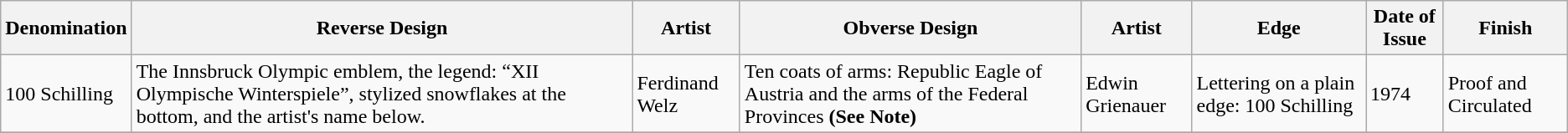<table class="wikitable">
<tr>
<th>Denomination</th>
<th>Reverse Design</th>
<th>Artist</th>
<th>Obverse Design</th>
<th>Artist</th>
<th>Edge</th>
<th>Date of Issue</th>
<th>Finish</th>
</tr>
<tr>
<td>100 Schilling</td>
<td>The Innsbruck Olympic emblem, the legend: “XII Olympische Winterspiele”, stylized snowflakes at the bottom, and the artist's name below.</td>
<td>Ferdinand Welz</td>
<td>Ten coats of arms: Republic Eagle of Austria and the arms of the Federal Provinces <strong>(See Note)</strong></td>
<td>Edwin Grienauer</td>
<td>Lettering on a plain edge: 100 Schilling</td>
<td>1974</td>
<td>Proof and Circulated</td>
</tr>
<tr>
</tr>
</table>
